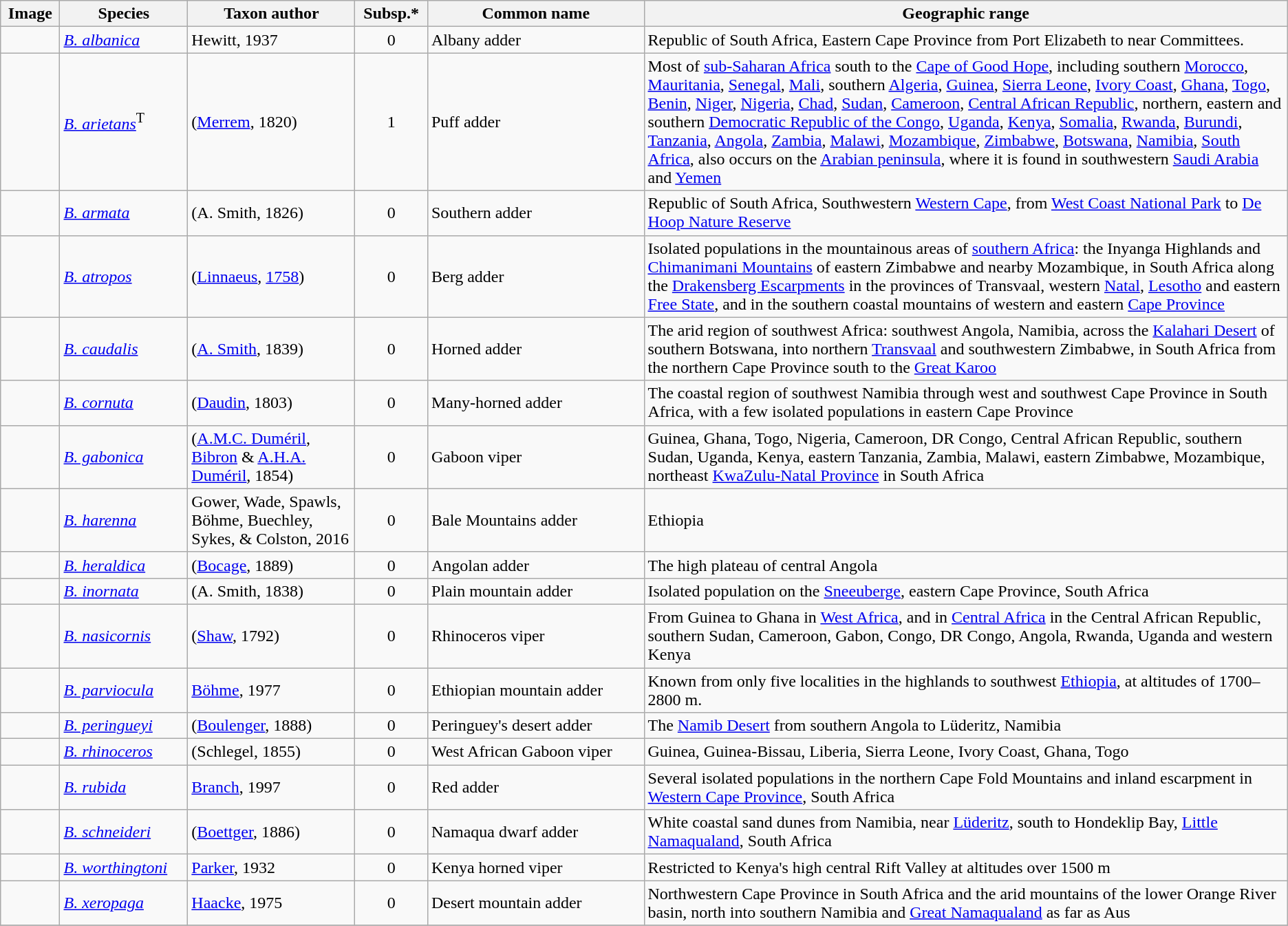<table class="wikitable sortable">
<tr>
<th>Image</th>
<th>Species</th>
<th>Taxon author</th>
<th>Subsp.*</th>
<th>Common name</th>
<th>Geographic range</th>
</tr>
<tr>
<td></td>
<td><em><a href='#'>B. albanica</a></em></td>
<td style="width:13%">Hewitt, 1937</td>
<td align="center">0</td>
<td>Albany adder</td>
<td style="width:50%">Republic of South Africa, Eastern Cape Province from Port Elizabeth to near Committees.</td>
</tr>
<tr>
<td></td>
<td><em><a href='#'>B. arietans</a></em><span><sup>T</sup></span></td>
<td style="width:13%">(<a href='#'>Merrem</a>, 1820)</td>
<td align="center">1</td>
<td>Puff adder</td>
<td style="width:50%">Most of <a href='#'>sub-Saharan Africa</a> south to the <a href='#'>Cape of Good Hope</a>, including southern <a href='#'>Morocco</a>, <a href='#'>Mauritania</a>, <a href='#'>Senegal</a>, <a href='#'>Mali</a>, southern <a href='#'>Algeria</a>, <a href='#'>Guinea</a>, <a href='#'>Sierra Leone</a>, <a href='#'>Ivory Coast</a>, <a href='#'>Ghana</a>, <a href='#'>Togo</a>, <a href='#'>Benin</a>, <a href='#'>Niger</a>, <a href='#'>Nigeria</a>, <a href='#'>Chad</a>, <a href='#'>Sudan</a>, <a href='#'>Cameroon</a>, <a href='#'>Central African Republic</a>, northern, eastern and southern <a href='#'>Democratic Republic of the Congo</a>, <a href='#'>Uganda</a>, <a href='#'>Kenya</a>, <a href='#'>Somalia</a>, <a href='#'>Rwanda</a>, <a href='#'>Burundi</a>, <a href='#'>Tanzania</a>, <a href='#'>Angola</a>, <a href='#'>Zambia</a>, <a href='#'>Malawi</a>, <a href='#'>Mozambique</a>, <a href='#'>Zimbabwe</a>, <a href='#'>Botswana</a>, <a href='#'>Namibia</a>, <a href='#'>South Africa</a>, also occurs on the <a href='#'>Arabian peninsula</a>, where it is found in southwestern <a href='#'>Saudi Arabia</a> and <a href='#'>Yemen</a></td>
</tr>
<tr>
<td></td>
<td><em><a href='#'>B. armata</a></em></td>
<td style="width:13%">(A. Smith, 1826)</td>
<td align="center">0</td>
<td>Southern adder</td>
<td style="width:50%">Republic of South Africa, Southwestern <a href='#'>Western Cape</a>, from <a href='#'>West Coast National Park</a> to <a href='#'>De Hoop Nature Reserve</a></td>
</tr>
<tr>
<td></td>
<td><em><a href='#'>B. atropos</a></em></td>
<td>(<a href='#'>Linnaeus</a>, <a href='#'>1758</a>)</td>
<td align="center">0</td>
<td>Berg adder</td>
<td>Isolated populations in the mountainous areas of <a href='#'>southern Africa</a>: the Inyanga Highlands and <a href='#'>Chimanimani Mountains</a> of eastern Zimbabwe and nearby Mozambique, in South Africa along the <a href='#'>Drakensberg Escarpments</a> in the provinces of Transvaal, western <a href='#'>Natal</a>, <a href='#'>Lesotho</a> and eastern <a href='#'>Free State</a>, and in the southern coastal mountains of western and eastern <a href='#'>Cape Province</a></td>
</tr>
<tr>
<td></td>
<td><em><a href='#'>B. caudalis</a></em></td>
<td>(<a href='#'>A. Smith</a>, 1839)</td>
<td align="center">0</td>
<td>Horned adder</td>
<td>The arid region of southwest Africa: southwest Angola, Namibia, across the <a href='#'>Kalahari Desert</a> of southern Botswana, into northern <a href='#'>Transvaal</a> and southwestern Zimbabwe, in South Africa from the northern Cape Province south to the <a href='#'>Great Karoo</a></td>
</tr>
<tr>
<td></td>
<td><em><a href='#'>B. cornuta</a></em></td>
<td>(<a href='#'>Daudin</a>, 1803)</td>
<td align="center">0</td>
<td>Many-horned adder</td>
<td>The coastal region of southwest Namibia through west and southwest Cape Province in South Africa, with a few isolated populations in eastern Cape Province</td>
</tr>
<tr>
<td></td>
<td><em><a href='#'>B. gabonica</a></em></td>
<td>(<a href='#'>A.M.C. Duméril</a>, <a href='#'>Bibron</a> & <a href='#'>A.H.A. Duméril</a>, 1854)</td>
<td align="center">0</td>
<td>Gaboon viper</td>
<td>Guinea, Ghana, Togo, Nigeria, Cameroon, DR Congo, Central African Republic, southern Sudan, Uganda, Kenya, eastern Tanzania, Zambia, Malawi, eastern Zimbabwe, Mozambique, northeast <a href='#'>KwaZulu-Natal Province</a> in South Africa</td>
</tr>
<tr>
<td></td>
<td><em><a href='#'>B. harenna</a></em></td>
<td>Gower, Wade, Spawls, Böhme, Buechley, Sykes, & Colston, 2016</td>
<td align="center">0</td>
<td>Bale Mountains adder</td>
<td>Ethiopia</td>
</tr>
<tr>
<td></td>
<td><em><a href='#'>B. heraldica</a></em></td>
<td>(<a href='#'>Bocage</a>, 1889)</td>
<td align="center">0</td>
<td>Angolan adder</td>
<td>The high plateau of central Angola</td>
</tr>
<tr>
<td></td>
<td><em><a href='#'>B. inornata</a></em></td>
<td>(A. Smith, 1838)</td>
<td align="center">0</td>
<td>Plain mountain adder</td>
<td>Isolated population on the <a href='#'>Sneeuberge</a>, eastern Cape Province, South Africa</td>
</tr>
<tr>
<td></td>
<td><em><a href='#'>B. nasicornis</a></em></td>
<td>(<a href='#'>Shaw</a>, 1792)</td>
<td align="center">0</td>
<td>Rhinoceros viper</td>
<td>From Guinea to Ghana in <a href='#'>West Africa</a>, and in <a href='#'>Central Africa</a> in the Central African Republic, southern Sudan, Cameroon, Gabon, Congo, DR Congo, Angola, Rwanda, Uganda and western Kenya</td>
</tr>
<tr>
<td></td>
<td><em><a href='#'>B. parviocula</a></em></td>
<td><a href='#'>Böhme</a>, 1977</td>
<td align="center">0</td>
<td>Ethiopian mountain adder</td>
<td>Known from only five localities in the highlands to southwest <a href='#'>Ethiopia</a>, at altitudes of 1700–2800 m.</td>
</tr>
<tr>
<td></td>
<td><em><a href='#'>B. peringueyi</a></em></td>
<td>(<a href='#'>Boulenger</a>, 1888)</td>
<td align="center">0</td>
<td>Peringuey's desert adder</td>
<td>The <a href='#'>Namib Desert</a> from southern Angola to Lüderitz, Namibia</td>
</tr>
<tr>
<td></td>
<td><em><a href='#'>B. rhinoceros</a></em></td>
<td style="width:13%">(Schlegel, 1855)</td>
<td align="center">0</td>
<td>West African Gaboon viper</td>
<td style="width:50%">Guinea, Guinea-Bissau, Liberia, Sierra Leone, Ivory Coast, Ghana, Togo</td>
</tr>
<tr>
<td></td>
<td><em><a href='#'>B. rubida</a></em></td>
<td><a href='#'>Branch</a>, 1997</td>
<td align="center">0</td>
<td>Red adder</td>
<td>Several isolated populations in the northern Cape Fold Mountains and inland escarpment in <a href='#'>Western Cape Province</a>, South Africa</td>
</tr>
<tr>
<td></td>
<td><em><a href='#'>B. schneideri</a></em></td>
<td>(<a href='#'>Boettger</a>, 1886)</td>
<td align="center">0</td>
<td>Namaqua dwarf adder</td>
<td>White coastal sand dunes from Namibia, near <a href='#'>Lüderitz</a>, south to Hondeklip Bay, <a href='#'>Little Namaqualand</a>, South Africa</td>
</tr>
<tr>
<td></td>
<td><em><a href='#'>B. worthingtoni</a></em></td>
<td><a href='#'>Parker</a>, 1932</td>
<td align="center">0</td>
<td>Kenya horned viper</td>
<td>Restricted to Kenya's high central Rift Valley at altitudes over 1500 m</td>
</tr>
<tr>
<td></td>
<td><em><a href='#'>B. xeropaga</a></em></td>
<td><a href='#'>Haacke</a>, 1975</td>
<td align="center">0</td>
<td>Desert mountain adder</td>
<td>Northwestern Cape Province in South Africa and the arid mountains of the lower Orange River basin, north into southern Namibia and <a href='#'>Great Namaqualand</a> as far as Aus</td>
</tr>
<tr>
</tr>
</table>
